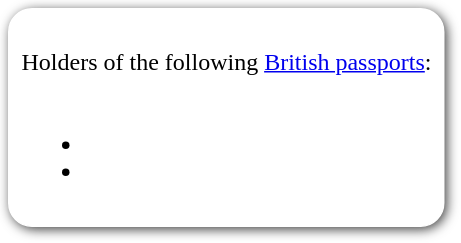<table style="border-radius:1em; box-shadow:0.1em 0.1em 0.5em rgba(0,0,0,0.75); background:white; border:1px solid white; padding:5px;">
<tr style="vertical-align:top;">
<td><br>Holders of the following <a href='#'>British passports</a>:<table>
<tr>
<td><br><ul><li></li><li></li></ul></td>
</tr>
</table>
</td>
</tr>
</table>
